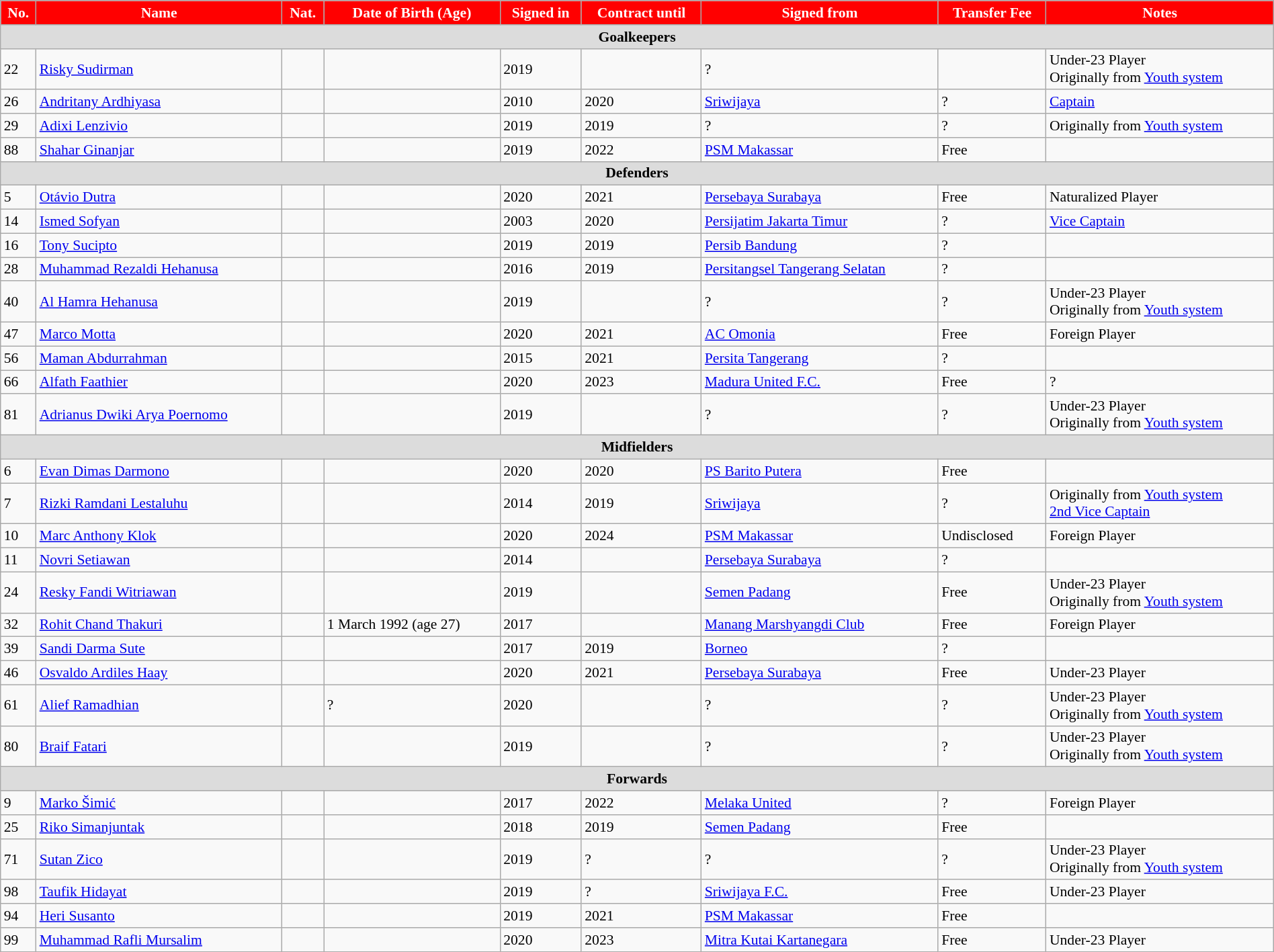<table class="wikitable"  style="text-align:left; font-size:90%; width:100%;">
<tr>
<th style="background:red; color:white; text-align:center;">No.</th>
<th style="background:red; color:white; text-align:center;">Name</th>
<th style="background:red; color:white; text-align:center;">Nat.</th>
<th style="background:red; color:white; text-align:center;">Date of Birth (Age)</th>
<th style="background:red; color:white; text-align:center;">Signed in</th>
<th style="background:red; color:white; text-align:center;">Contract until</th>
<th style="background:red; color:white; text-align:center;">Signed from</th>
<th style="background:red; color:white; text-align:center;">Transfer Fee</th>
<th style="background:red; color:white; text-align:center;">Notes</th>
</tr>
<tr>
<th colspan="9" style="background:#dcdcdc; text-align:center;">Goalkeepers</th>
</tr>
<tr>
<td>22</td>
<td><a href='#'>Risky Sudirman</a></td>
<td></td>
<td></td>
<td>2019</td>
<td></td>
<td>?</td>
<td></td>
<td>Under-23 Player <br> Originally from <a href='#'>Youth system</a></td>
</tr>
<tr>
<td>26</td>
<td><a href='#'>Andritany Ardhiyasa</a></td>
<td></td>
<td></td>
<td>2010</td>
<td>2020</td>
<td> <a href='#'>Sriwijaya</a></td>
<td>?</td>
<td><a href='#'>Captain</a></td>
</tr>
<tr>
<td>29</td>
<td><a href='#'>Adixi Lenzivio</a></td>
<td></td>
<td></td>
<td>2019</td>
<td>2019</td>
<td>?</td>
<td>?</td>
<td>Originally from <a href='#'>Youth system</a></td>
</tr>
<tr>
<td>88</td>
<td><a href='#'>Shahar Ginanjar</a></td>
<td></td>
<td></td>
<td>2019</td>
<td>2022</td>
<td> <a href='#'>PSM Makassar</a></td>
<td>Free</td>
<td></td>
</tr>
<tr>
<th colspan="9" style="background:#dcdcdc; text-align:center;">Defenders</th>
</tr>
<tr>
<td>5</td>
<td><a href='#'>Otávio Dutra</a></td>
<td></td>
<td></td>
<td>2020</td>
<td>2021</td>
<td> <a href='#'>Persebaya Surabaya</a></td>
<td>Free</td>
<td>Naturalized Player</td>
</tr>
<tr>
<td>14</td>
<td><a href='#'>Ismed Sofyan</a></td>
<td></td>
<td></td>
<td>2003</td>
<td>2020</td>
<td> <a href='#'>Persijatim Jakarta Timur</a></td>
<td>?</td>
<td><a href='#'>Vice Captain</a></td>
</tr>
<tr>
<td>16</td>
<td><a href='#'>Tony Sucipto</a></td>
<td></td>
<td></td>
<td>2019</td>
<td>2019</td>
<td> <a href='#'>Persib Bandung</a></td>
<td>?</td>
<td></td>
</tr>
<tr>
<td>28</td>
<td><a href='#'>Muhammad Rezaldi Hehanusa</a></td>
<td></td>
<td></td>
<td>2016</td>
<td>2019</td>
<td> <a href='#'>Persitangsel Tangerang Selatan</a></td>
<td>?</td>
<td></td>
</tr>
<tr>
<td>40</td>
<td><a href='#'>Al Hamra Hehanusa</a></td>
<td></td>
<td></td>
<td>2019</td>
<td></td>
<td>?</td>
<td>?</td>
<td>Under-23 Player <br> Originally from <a href='#'>Youth system</a></td>
</tr>
<tr>
<td>47</td>
<td><a href='#'>Marco Motta</a></td>
<td></td>
<td></td>
<td>2020</td>
<td>2021</td>
<td> <a href='#'>AC Omonia</a></td>
<td>Free</td>
<td>Foreign Player</td>
</tr>
<tr>
<td>56</td>
<td><a href='#'>Maman Abdurrahman</a></td>
<td></td>
<td></td>
<td>2015</td>
<td>2021</td>
<td> <a href='#'>Persita Tangerang</a></td>
<td>?</td>
<td></td>
</tr>
<tr>
<td>66</td>
<td><a href='#'>Alfath Faathier</a></td>
<td></td>
<td></td>
<td>2020</td>
<td>2023</td>
<td> <a href='#'>Madura United F.C.</a></td>
<td>Free</td>
<td>?</td>
</tr>
<tr>
<td>81</td>
<td><a href='#'>Adrianus Dwiki Arya Poernomo</a></td>
<td></td>
<td></td>
<td>2019</td>
<td></td>
<td>?</td>
<td>?</td>
<td>Under-23 Player <br> Originally from <a href='#'>Youth system</a></td>
</tr>
<tr>
<th colspan="9" style="background:#dcdcdc; text-align:center;">Midfielders</th>
</tr>
<tr>
<td>6</td>
<td><a href='#'>Evan Dimas Darmono</a></td>
<td></td>
<td></td>
<td>2020</td>
<td>2020</td>
<td> <a href='#'>PS Barito Putera</a></td>
<td>Free</td>
<td></td>
</tr>
<tr>
<td>7</td>
<td><a href='#'>Rizki Ramdani Lestaluhu</a></td>
<td></td>
<td></td>
<td>2014</td>
<td>2019</td>
<td> <a href='#'>Sriwijaya</a></td>
<td>?</td>
<td>Originally from <a href='#'>Youth system</a> <br> <a href='#'>2nd Vice Captain</a></td>
</tr>
<tr>
<td>10</td>
<td><a href='#'>Marc Anthony Klok</a></td>
<td></td>
<td></td>
<td>2020</td>
<td>2024</td>
<td> <a href='#'>PSM Makassar</a></td>
<td>Undisclosed</td>
<td>Foreign Player</td>
</tr>
<tr>
<td>11</td>
<td><a href='#'>Novri Setiawan</a></td>
<td></td>
<td></td>
<td>2014</td>
<td></td>
<td> <a href='#'>Persebaya Surabaya</a></td>
<td>?</td>
<td></td>
</tr>
<tr>
<td>24</td>
<td><a href='#'>Resky Fandi Witriawan</a></td>
<td></td>
<td></td>
<td>2019</td>
<td></td>
<td> <a href='#'>Semen Padang</a></td>
<td>Free</td>
<td>Under-23 Player <br> Originally from <a href='#'>Youth system</a></td>
</tr>
<tr>
<td>32</td>
<td><a href='#'>Rohit Chand Thakuri</a></td>
<td></td>
<td>1 March 1992 (age 27)</td>
<td>2017</td>
<td></td>
<td> <a href='#'>Manang Marshyangdi Club</a></td>
<td>Free</td>
<td>Foreign Player</td>
</tr>
<tr>
<td>39</td>
<td><a href='#'>Sandi Darma Sute</a></td>
<td></td>
<td></td>
<td>2017</td>
<td>2019</td>
<td> <a href='#'>Borneo</a></td>
<td>?</td>
<td></td>
</tr>
<tr>
<td>46</td>
<td><a href='#'>Osvaldo Ardiles Haay</a></td>
<td></td>
<td></td>
<td>2020</td>
<td>2021</td>
<td> <a href='#'>Persebaya Surabaya</a></td>
<td>Free</td>
<td>Under-23 Player</td>
</tr>
<tr>
<td>61</td>
<td><a href='#'>Alief Ramadhian</a></td>
<td></td>
<td>?</td>
<td>2020</td>
<td></td>
<td>?</td>
<td>?</td>
<td>Under-23 Player <br> Originally from <a href='#'>Youth system</a></td>
</tr>
<tr>
<td>80</td>
<td><a href='#'>Braif Fatari</a></td>
<td></td>
<td></td>
<td>2019</td>
<td></td>
<td>?</td>
<td>?</td>
<td>Under-23 Player <br> Originally from <a href='#'>Youth system</a></td>
</tr>
<tr>
<th colspan="9" style="background:#dcdcdc; text-align:center;">Forwards</th>
</tr>
<tr>
<td>9</td>
<td><a href='#'>Marko Šimić</a></td>
<td></td>
<td></td>
<td>2017</td>
<td>2022</td>
<td> <a href='#'>Melaka United</a></td>
<td>?</td>
<td>Foreign Player</td>
</tr>
<tr>
<td>25</td>
<td><a href='#'>Riko Simanjuntak</a></td>
<td></td>
<td></td>
<td>2018</td>
<td>2019</td>
<td> <a href='#'>Semen Padang</a></td>
<td>Free</td>
<td></td>
</tr>
<tr>
<td>71</td>
<td><a href='#'>Sutan Zico</a></td>
<td></td>
<td></td>
<td>2019</td>
<td>?</td>
<td>?</td>
<td>?</td>
<td>Under-23 Player <br> Originally from <a href='#'>Youth system</a></td>
</tr>
<tr>
<td>98</td>
<td><a href='#'>Taufik Hidayat</a></td>
<td></td>
<td></td>
<td>2019</td>
<td>?</td>
<td> <a href='#'>Sriwijaya F.C.</a></td>
<td>Free</td>
<td>Under-23 Player</td>
</tr>
<tr>
<td>94</td>
<td><a href='#'>Heri Susanto</a></td>
<td></td>
<td></td>
<td>2019</td>
<td>2021</td>
<td> <a href='#'>PSM Makassar</a></td>
<td>Free</td>
<td></td>
</tr>
<tr>
<td>99</td>
<td><a href='#'>Muhammad Rafli Mursalim</a></td>
<td></td>
<td></td>
<td>2020</td>
<td>2023</td>
<td> <a href='#'>Mitra Kutai Kartanegara</a></td>
<td>Free</td>
<td>Under-23 Player</td>
</tr>
</table>
